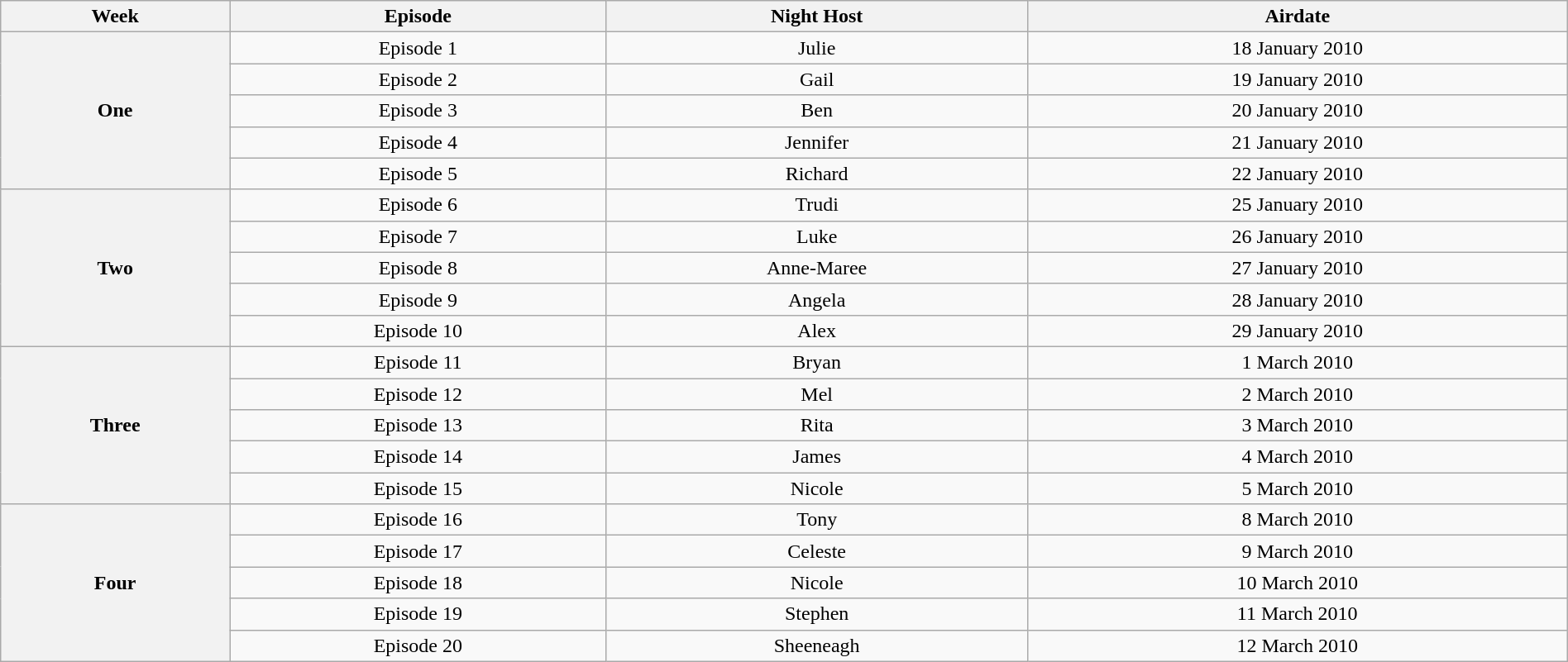<table class="wikitable" style="text-align:center; width:100%;">
<tr>
<th scope="col">Week</th>
<th scope="col">Episode</th>
<th scope="col">Night Host</th>
<th scope="col">Airdate</th>
</tr>
<tr>
<th rowspan="5"><strong>One</strong></th>
<td>Episode 1</td>
<td>Julie</td>
<td>18 January 2010</td>
</tr>
<tr>
<td>Episode 2</td>
<td>Gail</td>
<td>19 January 2010</td>
</tr>
<tr>
<td>Episode 3</td>
<td>Ben</td>
<td>20 January 2010</td>
</tr>
<tr>
<td>Episode 4</td>
<td>Jennifer</td>
<td>21 January 2010</td>
</tr>
<tr>
<td>Episode 5</td>
<td>Richard</td>
<td>22 January 2010</td>
</tr>
<tr>
<th rowspan="5"><strong>Two</strong></th>
<td>Episode 6</td>
<td>Trudi</td>
<td>25 January 2010</td>
</tr>
<tr>
<td>Episode 7</td>
<td>Luke</td>
<td>26 January 2010</td>
</tr>
<tr>
<td>Episode 8</td>
<td>Anne-Maree</td>
<td>27 January 2010</td>
</tr>
<tr>
<td>Episode 9</td>
<td>Angela</td>
<td>28 January 2010</td>
</tr>
<tr>
<td>Episode 10</td>
<td>Alex</td>
<td>29 January 2010</td>
</tr>
<tr>
<th rowspan="5"><strong>Three</strong></th>
<td>Episode 11</td>
<td>Bryan</td>
<td>1 March 2010</td>
</tr>
<tr>
<td>Episode 12</td>
<td>Mel</td>
<td>2 March 2010</td>
</tr>
<tr>
<td>Episode 13</td>
<td>Rita</td>
<td>3 March 2010</td>
</tr>
<tr>
<td>Episode 14</td>
<td>James</td>
<td>4 March 2010</td>
</tr>
<tr>
<td>Episode 15</td>
<td>Nicole</td>
<td>5 March 2010</td>
</tr>
<tr>
<th rowspan="5"><strong>Four</strong></th>
<td>Episode 16</td>
<td>Tony</td>
<td>8 March 2010</td>
</tr>
<tr>
<td>Episode 17</td>
<td>Celeste</td>
<td>9 March 2010</td>
</tr>
<tr>
<td>Episode 18</td>
<td>Nicole</td>
<td>10 March 2010</td>
</tr>
<tr>
<td>Episode 19</td>
<td>Stephen</td>
<td>11 March 2010</td>
</tr>
<tr>
<td>Episode 20</td>
<td>Sheeneagh</td>
<td>12 March 2010</td>
</tr>
</table>
